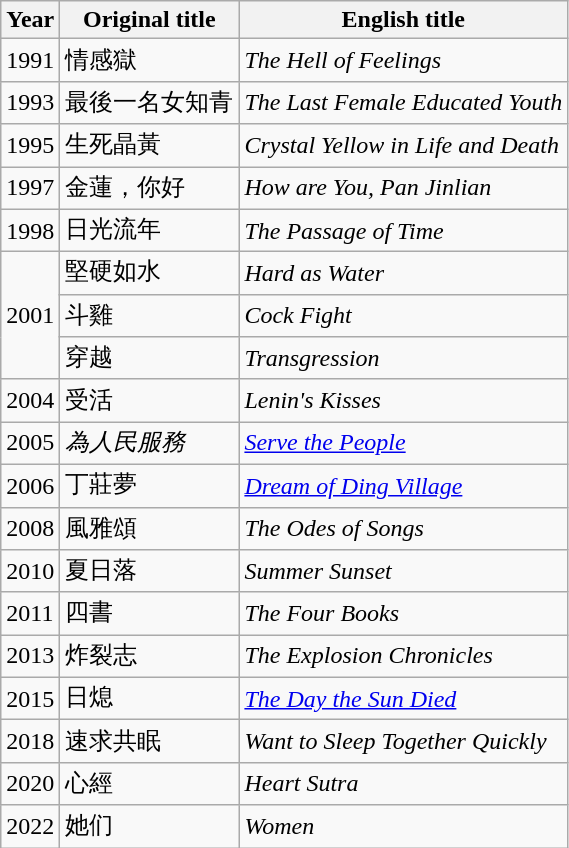<table class="wikitable">
<tr>
<th>Year</th>
<th>Original title</th>
<th>English title</th>
</tr>
<tr>
<td>1991</td>
<td>情感獄</td>
<td><em>The Hell of Feelings</em></td>
</tr>
<tr>
<td>1993</td>
<td>最後一名女知青</td>
<td><em>The Last Female Educated Youth</em></td>
</tr>
<tr>
<td>1995</td>
<td>生死晶黃</td>
<td><em>Crystal Yellow in Life and Death</em></td>
</tr>
<tr>
<td>1997</td>
<td>金蓮，你好</td>
<td><em>How are You, Pan Jinlian</em></td>
</tr>
<tr>
<td>1998</td>
<td>日光流年</td>
<td><em>The Passage of Time</em></td>
</tr>
<tr>
<td rowspan="3">2001</td>
<td>堅硬如水</td>
<td><em>Hard as Water</em></td>
</tr>
<tr>
<td>斗雞</td>
<td><em>Cock Fight</em></td>
</tr>
<tr>
<td>穿越</td>
<td><em>Transgression</em></td>
</tr>
<tr>
<td>2004</td>
<td>受活</td>
<td><em>Lenin's Kisses</em></td>
</tr>
<tr>
<td>2005</td>
<td><em>為人民服務</em></td>
<td><em><a href='#'>Serve the People</a></em></td>
</tr>
<tr>
<td>2006</td>
<td>丁莊夢</td>
<td><em><a href='#'>Dream of Ding Village</a></em></td>
</tr>
<tr>
<td>2008</td>
<td>風雅頌</td>
<td><em>The Odes of Songs</em></td>
</tr>
<tr>
<td>2010</td>
<td>夏日落</td>
<td><em>Summer Sunset</em></td>
</tr>
<tr>
<td>2011</td>
<td>四書</td>
<td><em>The Four Books</em></td>
</tr>
<tr>
<td>2013</td>
<td>炸裂志</td>
<td><em>The Explosion Chronicles</em></td>
</tr>
<tr>
<td>2015</td>
<td>日熄</td>
<td><em><a href='#'>The Day the Sun Died</a></em></td>
</tr>
<tr>
<td>2018</td>
<td>速求共眠</td>
<td><em>Want to Sleep Together Quickly</em></td>
</tr>
<tr>
<td>2020</td>
<td>心經</td>
<td><em>Heart Sutra</em></td>
</tr>
<tr>
<td>2022</td>
<td>她们</td>
<td><em>Women</em></td>
</tr>
</table>
